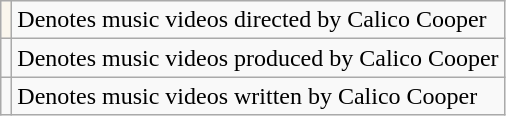<table class="wikitable">
<tr>
<td style="background:#faf6ed"></td>
<td>Denotes music videos directed by Calico Cooper</td>
</tr>
<tr>
<td></td>
<td>Denotes music videos produced by Calico Cooper</td>
</tr>
<tr>
<td></td>
<td>Denotes music videos written by Calico Cooper</td>
</tr>
</table>
